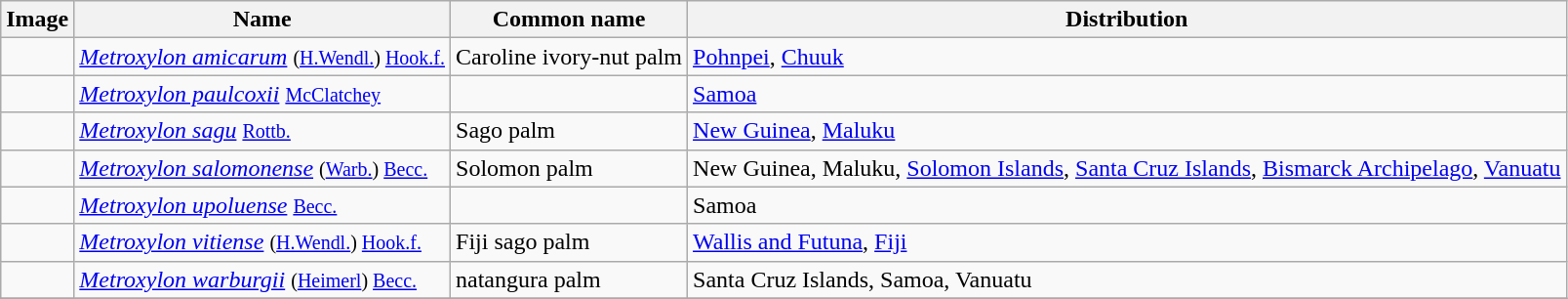<table class="wikitable sortable">
<tr>
<th>Image</th>
<th>Name</th>
<th>Common name</th>
<th>Distribution</th>
</tr>
<tr>
<td></td>
<td><em><a href='#'>Metroxylon amicarum</a></em> <small>(<a href='#'>H.Wendl.</a>) <a href='#'>Hook.f.</a></small></td>
<td>Caroline ivory-nut palm</td>
<td><a href='#'>Pohnpei</a>, <a href='#'>Chuuk</a></td>
</tr>
<tr>
<td></td>
<td><em><a href='#'>Metroxylon paulcoxii</a></em> <small><a href='#'>McClatchey</a></small></td>
<td></td>
<td><a href='#'>Samoa</a></td>
</tr>
<tr>
<td></td>
<td><em><a href='#'>Metroxylon sagu</a></em> <small><a href='#'>Rottb.</a></small></td>
<td>Sago palm</td>
<td><a href='#'>New Guinea</a>, <a href='#'>Maluku</a></td>
</tr>
<tr>
<td></td>
<td><em><a href='#'>Metroxylon salomonense</a></em> <small>(<a href='#'>Warb.</a>) <a href='#'>Becc.</a></small></td>
<td>Solomon palm</td>
<td>New Guinea, Maluku, <a href='#'>Solomon Islands</a>, <a href='#'>Santa Cruz Islands</a>, <a href='#'>Bismarck Archipelago</a>, <a href='#'>Vanuatu</a></td>
</tr>
<tr>
<td></td>
<td><em><a href='#'>Metroxylon upoluense</a></em> <small><a href='#'>Becc.</a></small></td>
<td></td>
<td>Samoa</td>
</tr>
<tr>
<td></td>
<td><em><a href='#'>Metroxylon vitiense</a></em> <small>(<a href='#'>H.Wendl.</a>) <a href='#'>Hook.f.</a></small></td>
<td>Fiji sago palm</td>
<td><a href='#'>Wallis and Futuna</a>, <a href='#'>Fiji</a></td>
</tr>
<tr>
<td></td>
<td><em><a href='#'>Metroxylon warburgii</a></em> <small>(<a href='#'>Heimerl</a>) <a href='#'>Becc.</a></small></td>
<td>natangura palm</td>
<td>Santa Cruz Islands, Samoa, Vanuatu</td>
</tr>
<tr>
</tr>
</table>
